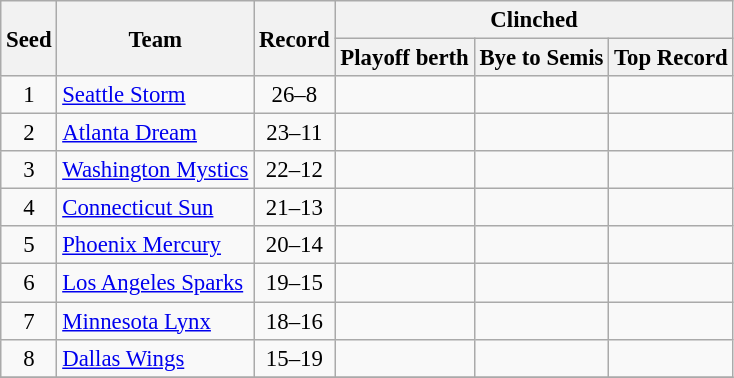<table class="wikitable"  style="font-size:95%; text-align:center">
<tr>
<th rowspan=2>Seed</th>
<th rowspan=2>Team</th>
<th rowspan=2>Record</th>
<th colspan=3>Clinched</th>
</tr>
<tr>
<th>Playoff berth</th>
<th>Bye to Semis</th>
<th>Top Record</th>
</tr>
<tr>
<td>1</td>
<td align=left><a href='#'>Seattle Storm</a></td>
<td>26–8</td>
<td></td>
<td></td>
<td></td>
</tr>
<tr>
<td>2</td>
<td align=left><a href='#'>Atlanta Dream</a></td>
<td>23–11</td>
<td></td>
<td></td>
<td></td>
</tr>
<tr>
<td>3</td>
<td align=left><a href='#'>Washington Mystics</a></td>
<td>22–12</td>
<td></td>
<td></td>
<td></td>
</tr>
<tr>
<td>4</td>
<td align=left><a href='#'>Connecticut Sun</a></td>
<td>21–13</td>
<td></td>
<td></td>
<td></td>
</tr>
<tr>
<td>5</td>
<td align=left><a href='#'>Phoenix Mercury</a></td>
<td>20–14</td>
<td></td>
<td></td>
<td></td>
</tr>
<tr>
<td>6</td>
<td align=left><a href='#'>Los Angeles Sparks</a></td>
<td>19–15</td>
<td></td>
<td></td>
<td></td>
</tr>
<tr>
<td>7</td>
<td align=left><a href='#'>Minnesota Lynx</a></td>
<td>18–16</td>
<td></td>
<td></td>
<td></td>
</tr>
<tr>
<td>8</td>
<td align=left><a href='#'>Dallas Wings</a></td>
<td>15–19</td>
<td></td>
<td></td>
<td></td>
</tr>
<tr>
</tr>
</table>
